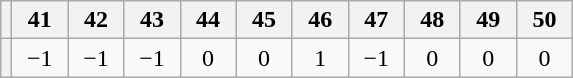<table class="wikitable" style="text-align:center">
<tr>
<th></th>
<th style="width: 30px;">41</th>
<th style="width: 30px;">42</th>
<th style="width: 30px;">43</th>
<th style="width: 30px;">44</th>
<th style="width: 30px;">45</th>
<th style="width: 30px;">46</th>
<th style="width: 30px;">47</th>
<th style="width: 30px;">48</th>
<th style="width: 30px;">49</th>
<th style="width: 30px;">50</th>
</tr>
<tr>
<th></th>
<td>−1</td>
<td>−1</td>
<td>−1</td>
<td>0</td>
<td>0</td>
<td>1</td>
<td>−1</td>
<td>0</td>
<td>0</td>
<td>0</td>
</tr>
</table>
